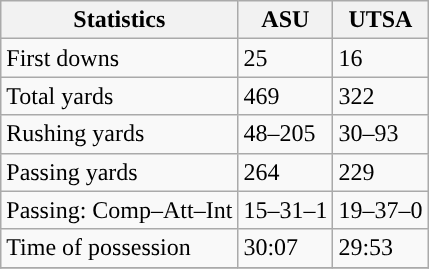<table class="wikitable" style="float: left;">
<tr>
<th>Statistics</th>
<th>ASU</th>
<th>UTSA</th>
</tr>
<tr>
<td>First downs</td>
<td>25</td>
<td>16</td>
</tr>
<tr>
<td>Total yards</td>
<td>469</td>
<td>322</td>
</tr>
<tr>
<td>Rushing yards</td>
<td>48–205</td>
<td>30–93</td>
</tr>
<tr>
<td>Passing yards</td>
<td>264</td>
<td>229</td>
</tr>
<tr>
<td>Passing: Comp–Att–Int</td>
<td>15–31–1</td>
<td>19–37–0</td>
</tr>
<tr>
<td>Time of possession</td>
<td>30:07</td>
<td>29:53</td>
</tr>
<tr>
</tr>
</table>
